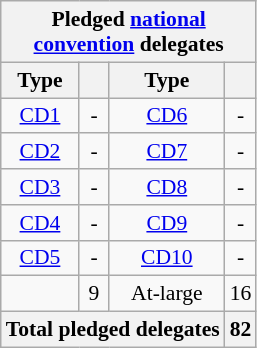<table class="wikitable sortable" style="font-size:90%;text-align:center;float:none;padding:5px;">
<tr>
<th colspan="4">Pledged <a href='#'>national<br>convention</a> delegates</th>
</tr>
<tr>
<th>Type</th>
<th></th>
<th>Type</th>
<th></th>
</tr>
<tr>
<td><a href='#'>CD1</a></td>
<td>-</td>
<td><a href='#'>CD6</a></td>
<td>-</td>
</tr>
<tr>
<td><a href='#'>CD2</a></td>
<td>-</td>
<td><a href='#'>CD7</a></td>
<td>-</td>
</tr>
<tr>
<td><a href='#'>CD3</a></td>
<td>-</td>
<td><a href='#'>CD8</a></td>
<td>-</td>
</tr>
<tr>
<td><a href='#'>CD4</a></td>
<td>-</td>
<td><a href='#'>CD9</a></td>
<td>-</td>
</tr>
<tr>
<td><a href='#'>CD5</a></td>
<td>-</td>
<td><a href='#'>CD10</a></td>
<td>-</td>
</tr>
<tr>
<td></td>
<td>9</td>
<td>At-large</td>
<td>16</td>
</tr>
<tr>
<th colspan="3">Total pledged delegates</th>
<th>82</th>
</tr>
</table>
